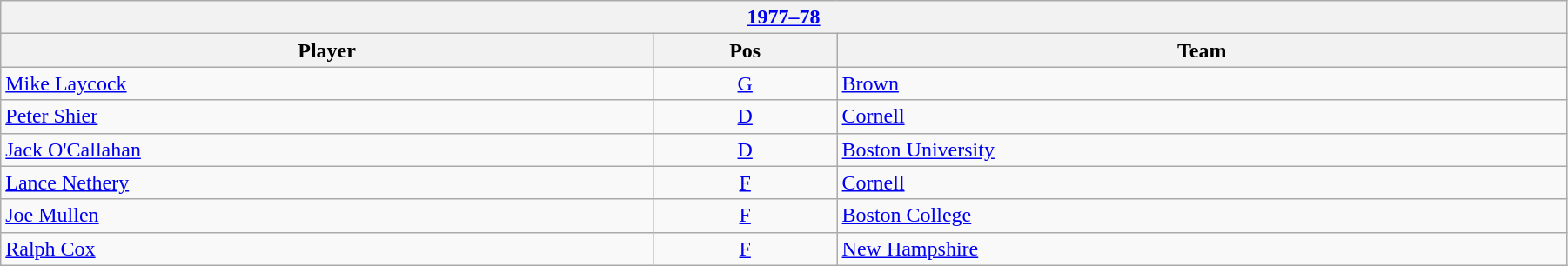<table class="wikitable" width=95%>
<tr>
<th colspan=3><a href='#'>1977–78</a></th>
</tr>
<tr>
<th>Player</th>
<th>Pos</th>
<th>Team</th>
</tr>
<tr>
<td><a href='#'>Mike Laycock</a></td>
<td align=center><a href='#'>G</a></td>
<td><a href='#'>Brown</a></td>
</tr>
<tr>
<td><a href='#'>Peter Shier</a></td>
<td align=center><a href='#'>D</a></td>
<td><a href='#'>Cornell</a></td>
</tr>
<tr>
<td><a href='#'>Jack O'Callahan</a></td>
<td align=center><a href='#'>D</a></td>
<td><a href='#'>Boston University</a></td>
</tr>
<tr>
<td><a href='#'>Lance Nethery</a></td>
<td align=center><a href='#'>F</a></td>
<td><a href='#'>Cornell</a></td>
</tr>
<tr>
<td><a href='#'>Joe Mullen</a></td>
<td align=center><a href='#'>F</a></td>
<td><a href='#'>Boston College</a></td>
</tr>
<tr>
<td><a href='#'>Ralph Cox</a></td>
<td align=center><a href='#'>F</a></td>
<td><a href='#'>New Hampshire</a></td>
</tr>
</table>
